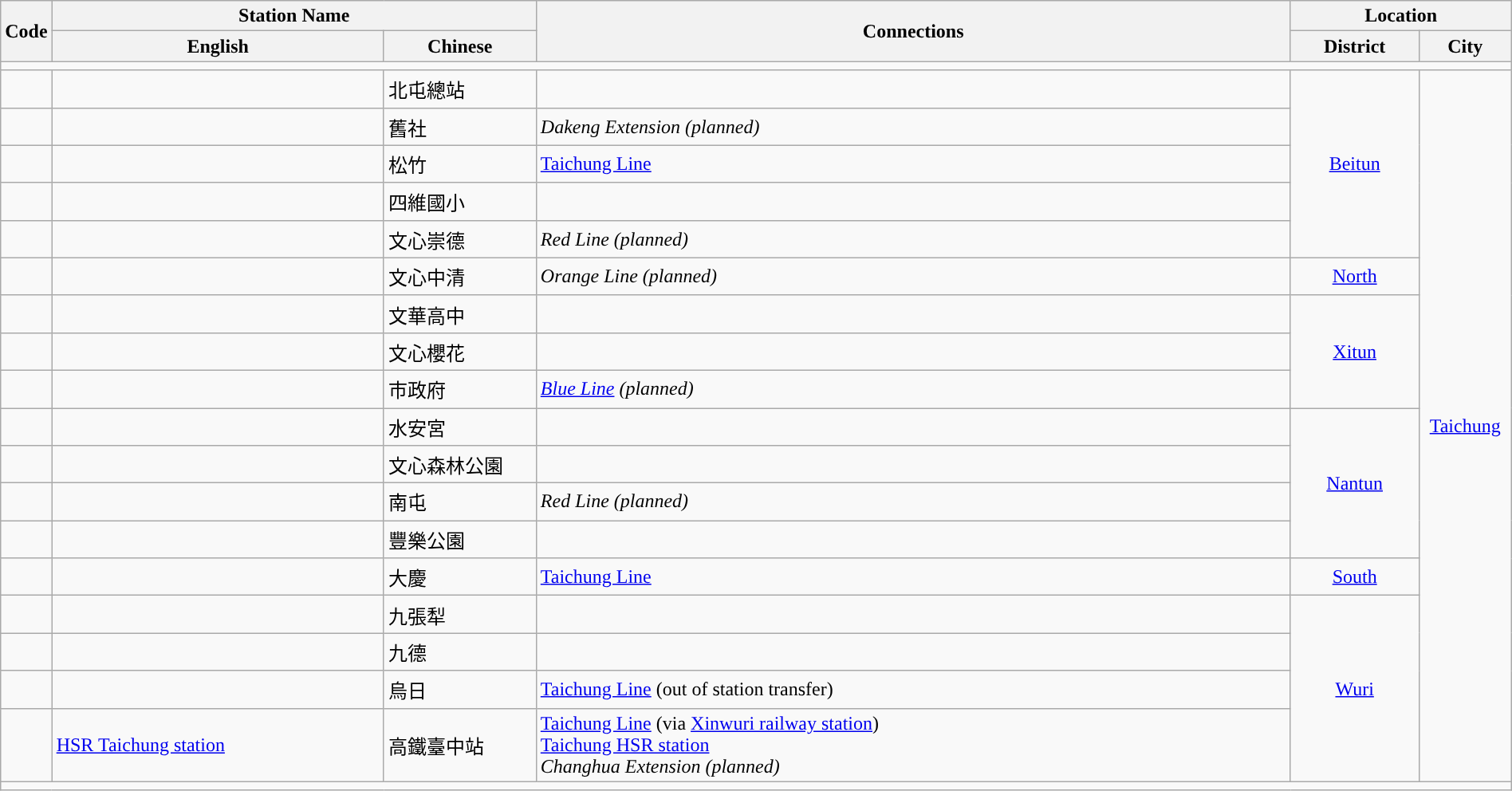<table class="wikitable" style="width: 100%">
<tr>
<th scope="col" rowspan="2" style="width: 30px;">Code</th>
<th colspan="2">Station Name</th>
<th rowspan="2">Connections</th>
<th colspan="2">Location</th>
</tr>
<tr>
<th>English</th>
<th>Chinese</th>
<th>District</th>
<th>City</th>
</tr>
<tr>
<td colspan = "6"></td>
</tr>
<tr>
<td></td>
<td style="width:270px;"></td>
<td style="width:120px;">北屯總站</td>
<td></td>
<td rowspan="5" style="width:100px; text-align:center;"><a href='#'>Beitun</a></td>
<td rowspan="18" style="width:70px; text-align:center;"><a href='#'>Taichung</a></td>
</tr>
<tr>
<td></td>
<td></td>
<td>舊社</td>
<td> <em>Dakeng Extension (planned)</em></td>
</tr>
<tr>
<td></td>
<td></td>
<td>松竹</td>
<td> <a href='#'>Taichung Line</a></td>
</tr>
<tr>
<td></td>
<td> </td>
<td>四維國小 </td>
<td></td>
</tr>
<tr>
<td></td>
<td></td>
<td>文心崇德</td>
<td> <em>Red Line (planned)</em></td>
</tr>
<tr>
<td></td>
<td> </td>
<td>文心中清 </td>
<td> <em>Orange Line (planned)</em></td>
<td style="text-align:center;"><a href='#'>North</a></td>
</tr>
<tr>
<td></td>
<td></td>
<td>文華高中</td>
<td></td>
<td rowspan="3" style="text-align:center;"><a href='#'>Xitun</a></td>
</tr>
<tr>
<td></td>
<td></td>
<td>文心櫻花</td>
<td></td>
</tr>
<tr>
<td></td>
<td></td>
<td>市政府</td>
<td> <em><a href='#'>Blue Line</a> (planned)</em></td>
</tr>
<tr>
<td></td>
<td></td>
<td>水安宮</td>
<td></td>
<td rowspan="4" style="text-align:center;"><a href='#'>Nantun</a></td>
</tr>
<tr>
<td></td>
<td></td>
<td>文心森林公園</td>
<td></td>
</tr>
<tr>
<td></td>
<td> </td>
<td>南屯 </td>
<td> <em>Red Line (planned)</em></td>
</tr>
<tr>
<td></td>
<td></td>
<td>豐樂公園</td>
<td></td>
</tr>
<tr>
<td></td>
<td> </td>
<td>大慶 </td>
<td> <a href='#'>Taichung Line</a></td>
<td style="text-align:center;"><a href='#'>South</a></td>
</tr>
<tr>
<td></td>
<td></td>
<td>九張犁</td>
<td></td>
<td rowspan="4" style="text-align:center;"><a href='#'>Wuri</a></td>
</tr>
<tr>
<td></td>
<td></td>
<td>九德</td>
<td></td>
</tr>
<tr>
<td></td>
<td></td>
<td>烏日</td>
<td> <a href='#'>Taichung Line</a> (out of station transfer)</td>
</tr>
<tr>
<td></td>
<td><a href='#'>HSR Taichung station</a></td>
<td>高鐵臺中站</td>
<td> <a href='#'>Taichung Line</a> (via <a href='#'>Xinwuri railway station</a>)<br> <a href='#'>Taichung HSR station</a><br> <em>Changhua Extension (planned)</em></td>
</tr>
<tr>
<td colspan = "6"></td>
</tr>
</table>
